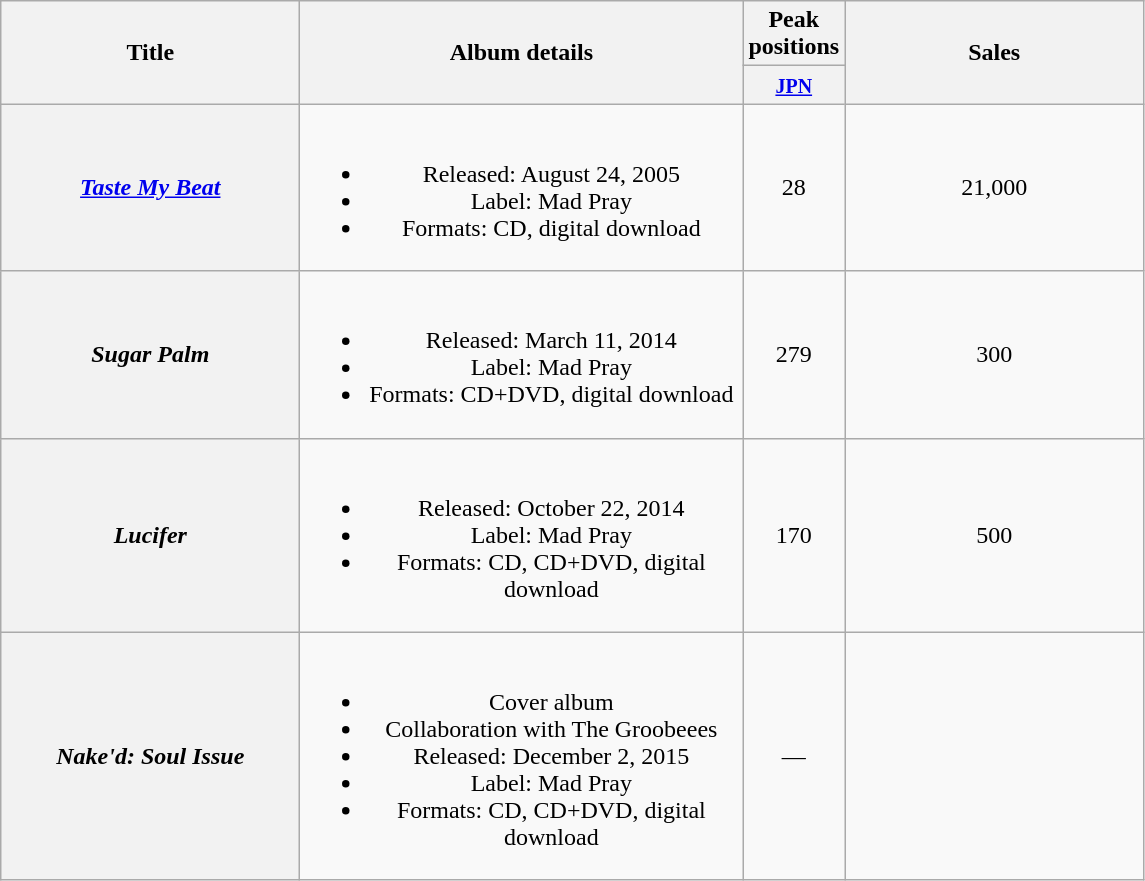<table class="wikitable plainrowheaders" style="text-align:center;">
<tr>
<th style="width:12em;" rowspan="2">Title</th>
<th style="width:18em;" rowspan="2">Album details</th>
<th>Peak positions</th>
<th style="width:12em;" rowspan="2">Sales</th>
</tr>
<tr>
<th style="width:2.5em;"><small><a href='#'>JPN</a></small><br></th>
</tr>
<tr>
<th scope="row"><em><a href='#'>Taste My Beat</a></em></th>
<td><br><ul><li>Released: August 24, 2005</li><li>Label: Mad Pray</li><li>Formats: CD, digital download</li></ul></td>
<td>28</td>
<td>21,000</td>
</tr>
<tr>
<th scope="row"><em>Sugar Palm</em></th>
<td><br><ul><li>Released: March 11, 2014</li><li>Label: Mad Pray</li><li>Formats: CD+DVD, digital download</li></ul></td>
<td>279</td>
<td>300</td>
</tr>
<tr>
<th scope="row"><em>Lucifer</em></th>
<td><br><ul><li>Released: October 22, 2014</li><li>Label: Mad Pray</li><li>Formats: CD, CD+DVD, digital download</li></ul></td>
<td>170</td>
<td>500</td>
</tr>
<tr>
<th scope="row"><em>Nake'd: Soul Issue</em></th>
<td><br><ul><li>Cover album</li><li>Collaboration with The Groobeees</li><li>Released: December 2, 2015</li><li>Label: Mad Pray</li><li>Formats: CD, CD+DVD, digital download</li></ul></td>
<td>—</td>
<td></td>
</tr>
</table>
